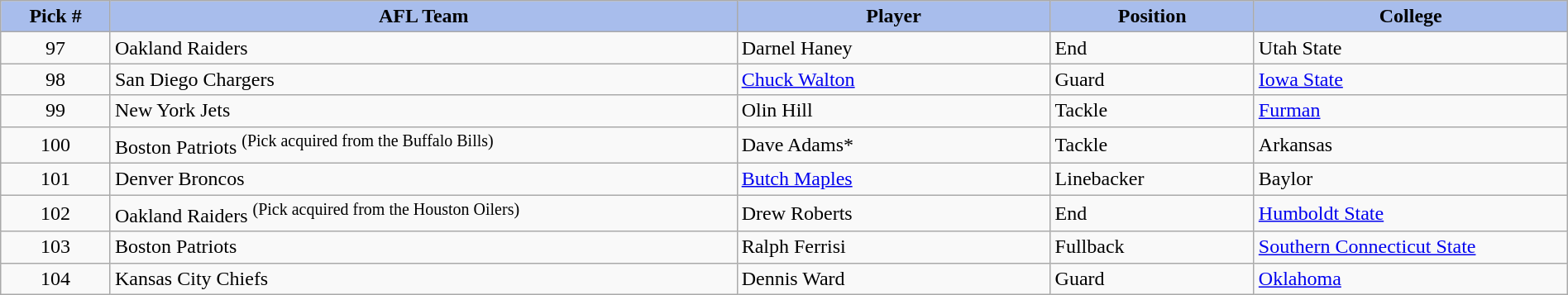<table class="wikitable sortable sortable" style="width: 100%">
<tr>
<th style="background:#A8BDEC;" width=7%>Pick #</th>
<th width=40% style="background:#A8BDEC;">AFL Team</th>
<th width=20% style="background:#A8BDEC;">Player</th>
<th width=13% style="background:#A8BDEC;">Position</th>
<th style="background:#A8BDEC;">College</th>
</tr>
<tr>
<td align=center>97</td>
<td>Oakland Raiders</td>
<td>Darnel Haney</td>
<td>End</td>
<td>Utah State</td>
</tr>
<tr>
<td align=center>98</td>
<td>San Diego Chargers</td>
<td><a href='#'>Chuck Walton</a></td>
<td>Guard</td>
<td><a href='#'>Iowa State</a></td>
</tr>
<tr>
<td align=center>99</td>
<td>New York Jets</td>
<td>Olin Hill</td>
<td>Tackle</td>
<td><a href='#'>Furman</a></td>
</tr>
<tr>
<td align=center>100</td>
<td>Boston Patriots <sup>(Pick acquired from the Buffalo Bills)</sup></td>
<td>Dave Adams*</td>
<td>Tackle</td>
<td>Arkansas</td>
</tr>
<tr>
<td align=center>101</td>
<td>Denver Broncos</td>
<td><a href='#'>Butch Maples</a></td>
<td>Linebacker</td>
<td>Baylor</td>
</tr>
<tr>
<td align=center>102</td>
<td>Oakland Raiders <sup>(Pick acquired from the Houston Oilers)</sup></td>
<td>Drew Roberts</td>
<td>End</td>
<td><a href='#'>Humboldt State</a></td>
</tr>
<tr>
<td align=center>103</td>
<td>Boston Patriots</td>
<td>Ralph Ferrisi</td>
<td>Fullback</td>
<td><a href='#'>Southern Connecticut State</a></td>
</tr>
<tr>
<td align=center>104</td>
<td>Kansas City Chiefs</td>
<td>Dennis Ward</td>
<td>Guard</td>
<td><a href='#'>Oklahoma</a></td>
</tr>
</table>
